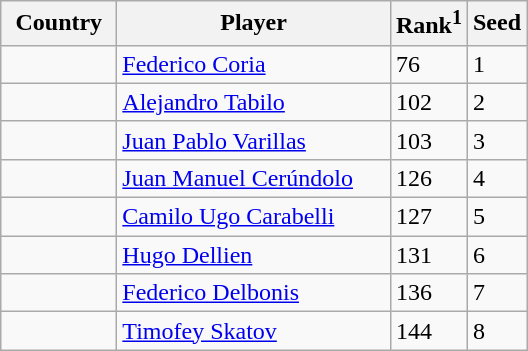<table class="sortable wikitable">
<tr>
<th width="70">Country</th>
<th width="175">Player</th>
<th>Rank<sup>1</sup></th>
<th>Seed</th>
</tr>
<tr>
<td></td>
<td><a href='#'>Federico Coria</a></td>
<td>76</td>
<td>1</td>
</tr>
<tr>
<td></td>
<td><a href='#'>Alejandro Tabilo</a></td>
<td>102</td>
<td>2</td>
</tr>
<tr>
<td></td>
<td><a href='#'>Juan Pablo Varillas</a></td>
<td>103</td>
<td>3</td>
</tr>
<tr>
<td></td>
<td><a href='#'>Juan Manuel Cerúndolo</a></td>
<td>126</td>
<td>4</td>
</tr>
<tr>
<td></td>
<td><a href='#'>Camilo Ugo Carabelli</a></td>
<td>127</td>
<td>5</td>
</tr>
<tr>
<td></td>
<td><a href='#'>Hugo Dellien</a></td>
<td>131</td>
<td>6</td>
</tr>
<tr>
<td></td>
<td><a href='#'>Federico Delbonis</a></td>
<td>136</td>
<td>7</td>
</tr>
<tr>
<td></td>
<td><a href='#'>Timofey Skatov</a></td>
<td>144</td>
<td>8</td>
</tr>
</table>
